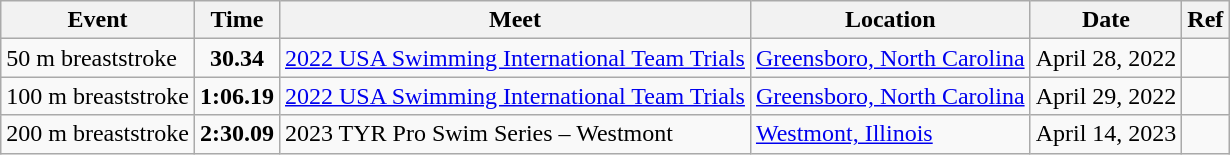<table class="wikitable">
<tr>
<th>Event</th>
<th>Time</th>
<th>Meet</th>
<th>Location</th>
<th>Date</th>
<th>Ref</th>
</tr>
<tr>
<td>50 m breaststroke</td>
<td style="text-align:center;"><strong>30.34</strong></td>
<td><a href='#'>2022 USA Swimming International Team Trials</a></td>
<td><a href='#'>Greensboro, North Carolina</a></td>
<td>April 28, 2022</td>
<td style="text-align:center;"></td>
</tr>
<tr>
<td>100 m breaststroke</td>
<td style="text-align:center;"><strong>1:06.19</strong></td>
<td><a href='#'>2022 USA Swimming International Team Trials</a></td>
<td><a href='#'>Greensboro, North Carolina</a></td>
<td>April 29, 2022</td>
<td style="text-align:center;"></td>
</tr>
<tr>
<td>200 m breaststroke</td>
<td style="text-align:center;"><strong>2:30.09</strong></td>
<td>2023 TYR Pro Swim Series – Westmont</td>
<td><a href='#'>Westmont, Illinois</a></td>
<td>April 14, 2023</td>
<td style="text-align:center;"></td>
</tr>
</table>
